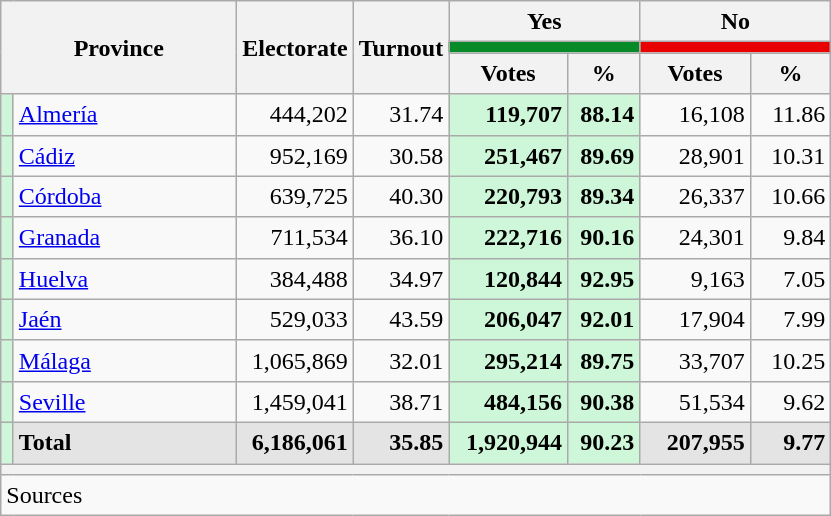<table class="wikitable sortable" style="text-align:right; line-height:20px;">
<tr>
<th width="150" colspan="2" rowspan="3">Province</th>
<th rowspan="3">Electorate</th>
<th rowspan="3">Turnout</th>
<th width="120" colspan="2">Yes</th>
<th width="120" colspan="2">No</th>
</tr>
<tr>
<th colspan="2" style="background:#088A29;"></th>
<th colspan="2" style="background:#E90000;"></th>
</tr>
<tr>
<th>Votes</th>
<th>%</th>
<th>Votes</th>
<th>%</th>
</tr>
<tr>
<td width="1" style="background:#CEF6D8;"></td>
<td align="left"><a href='#'>Almería</a></td>
<td>444,202</td>
<td>31.74</td>
<td style="background:#CEF6D8;"><strong>119,707</strong></td>
<td style="background:#CEF6D8;"><strong>88.14</strong></td>
<td>16,108</td>
<td>11.86</td>
</tr>
<tr>
<td style="background:#CEF6D8;"></td>
<td align="left"><a href='#'>Cádiz</a></td>
<td>952,169</td>
<td>30.58</td>
<td style="background:#CEF6D8;"><strong>251,467</strong></td>
<td style="background:#CEF6D8;"><strong>89.69</strong></td>
<td>28,901</td>
<td>10.31</td>
</tr>
<tr>
<td style="background:#CEF6D8;"></td>
<td align="left"><a href='#'>Córdoba</a></td>
<td>639,725</td>
<td>40.30</td>
<td style="background:#CEF6D8;"><strong>220,793</strong></td>
<td style="background:#CEF6D8;"><strong>89.34</strong></td>
<td>26,337</td>
<td>10.66</td>
</tr>
<tr>
<td style="background:#CEF6D8;"></td>
<td align="left"><a href='#'>Granada</a></td>
<td>711,534</td>
<td>36.10</td>
<td style="background:#CEF6D8;"><strong>222,716</strong></td>
<td style="background:#CEF6D8;"><strong>90.16</strong></td>
<td>24,301</td>
<td>9.84</td>
</tr>
<tr>
<td style="background:#CEF6D8;"></td>
<td align="left"><a href='#'>Huelva</a></td>
<td>384,488</td>
<td>34.97</td>
<td style="background:#CEF6D8;"><strong>120,844</strong></td>
<td style="background:#CEF6D8;"><strong>92.95</strong></td>
<td>9,163</td>
<td>7.05</td>
</tr>
<tr>
<td style="background:#CEF6D8;"></td>
<td align="left"><a href='#'>Jaén</a></td>
<td>529,033</td>
<td>43.59</td>
<td style="background:#CEF6D8;"><strong>206,047</strong></td>
<td style="background:#CEF6D8;"><strong>92.01</strong></td>
<td>17,904</td>
<td>7.99</td>
</tr>
<tr>
<td style="background:#CEF6D8;"></td>
<td align="left"><a href='#'>Málaga</a></td>
<td>1,065,869</td>
<td>32.01</td>
<td style="background:#CEF6D8;"><strong>295,214</strong></td>
<td style="background:#CEF6D8;"><strong>89.75</strong></td>
<td>33,707</td>
<td>10.25</td>
</tr>
<tr>
<td style="background:#CEF6D8;"></td>
<td align="left"><a href='#'>Seville</a></td>
<td>1,459,041</td>
<td>38.71</td>
<td style="background:#CEF6D8;"><strong>484,156</strong></td>
<td style="background:#CEF6D8;"><strong>90.38</strong></td>
<td>51,534</td>
<td>9.62</td>
</tr>
<tr style="font-weight:bold;background:#E4E4E4;">
<td style="background:#CEF6D8;"></td>
<td align="left">Total</td>
<td>6,186,061</td>
<td>35.85</td>
<td style="background:#CEF6D8;">1,920,944</td>
<td style="background:#CEF6D8;">90.23</td>
<td>207,955</td>
<td>9.77</td>
</tr>
<tr>
<th colspan="8"></th>
</tr>
<tr>
<th style="text-align:left; font-weight:normal; background:#F9F9F9" colspan="8">Sources</th>
</tr>
</table>
